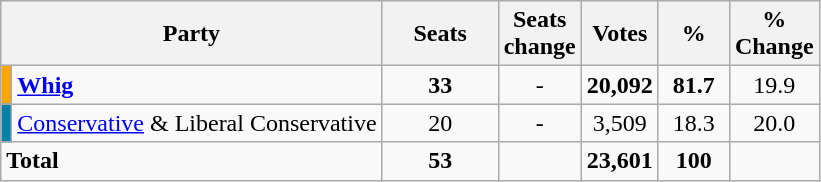<table class="wikitable sortable">
<tr>
<th style="width:100px" colspan=2>Party</th>
<th style="width:70px;">Seats</th>
<th style="width:40px;">Seats change</th>
<th style="width:40px;">Votes</th>
<th style="width:40px;">%</th>
<th style="width:40px;">% Change</th>
</tr>
<tr>
<td bgcolor="#FFA500"></td>
<td><strong><a href='#'>Whig</a></strong></td>
<td align=center><strong>33</strong></td>
<td align=center>-</td>
<td align=center><strong>20,092</strong></td>
<td align=center><strong>81.7</strong></td>
<td align=center> 19.9</td>
</tr>
<tr>
<td bgcolor="#0281AA"></td>
<td><a href='#'>Conservative</a> & Liberal Conservative</td>
<td align=center>20</td>
<td align=center>-</td>
<td align=center>3,509</td>
<td align=center>18.3</td>
<td align=center> 20.0</td>
</tr>
<tr>
<td colspan=2><strong>Total</strong></td>
<td align=center><strong>53</strong></td>
<td align=center></td>
<td align=center><strong>23,601</strong></td>
<td align=center><strong>100</strong></td>
<td align=center></td>
</tr>
</table>
